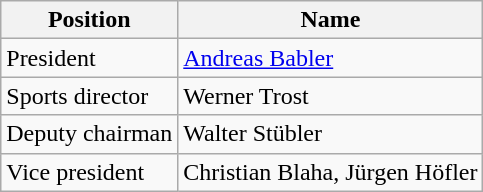<table class="wikitable">
<tr>
<th>Position</th>
<th>Name</th>
</tr>
<tr>
<td>President</td>
<td><a href='#'>Andreas Babler</a></td>
</tr>
<tr>
<td>Sports director</td>
<td>Werner Trost</td>
</tr>
<tr>
<td>Deputy chairman</td>
<td>Walter Stübler</td>
</tr>
<tr>
<td>Vice president</td>
<td>Christian Blaha, Jürgen Höfler</td>
</tr>
</table>
